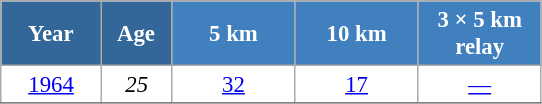<table class="wikitable" style="font-size:95%; text-align:center; border:grey solid 1px; border-collapse:collapse; background:#ffffff;">
<tr>
<th style="background-color:#369; color:white; width:60px;"> Year </th>
<th style="background-color:#369; color:white; width:40px;"> Age </th>
<th style="background-color:#4180be; color:white; width:75px;"> 5 km </th>
<th style="background-color:#4180be; color:white; width:75px;"> 10 km </th>
<th style="background-color:#4180be; color:white; width:75px;"> 3 × 5 km <br> relay </th>
</tr>
<tr>
<td><a href='#'>1964</a></td>
<td><em>25</em></td>
<td><a href='#'>32</a></td>
<td><a href='#'>17</a></td>
<td><a href='#'>—</a></td>
</tr>
<tr>
</tr>
</table>
